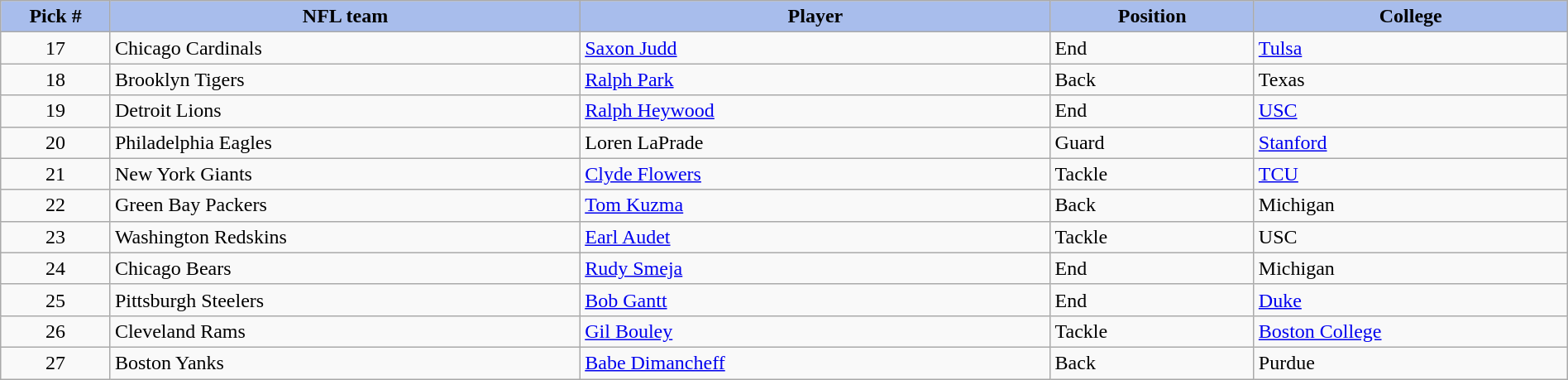<table class="wikitable sortable sortable" style="width: 100%">
<tr>
<th style="background:#A8BDEC;" width=7%>Pick #</th>
<th width=30% style="background:#A8BDEC;">NFL team</th>
<th width=30% style="background:#A8BDEC;">Player</th>
<th width=13% style="background:#A8BDEC;">Position</th>
<th style="background:#A8BDEC;">College</th>
</tr>
<tr>
<td align=center>17</td>
<td>Chicago Cardinals</td>
<td><a href='#'>Saxon Judd</a></td>
<td>End</td>
<td><a href='#'>Tulsa</a></td>
</tr>
<tr>
<td align=center>18</td>
<td>Brooklyn Tigers</td>
<td><a href='#'>Ralph Park</a></td>
<td>Back</td>
<td>Texas</td>
</tr>
<tr>
<td align=center>19</td>
<td>Detroit Lions</td>
<td><a href='#'>Ralph Heywood</a></td>
<td>End</td>
<td><a href='#'>USC</a></td>
</tr>
<tr>
<td align=center>20</td>
<td>Philadelphia Eagles</td>
<td>Loren LaPrade</td>
<td>Guard</td>
<td><a href='#'>Stanford</a></td>
</tr>
<tr>
<td align=center>21</td>
<td>New York Giants</td>
<td><a href='#'>Clyde Flowers</a></td>
<td>Tackle</td>
<td><a href='#'>TCU</a></td>
</tr>
<tr>
<td align=center>22</td>
<td>Green Bay Packers</td>
<td><a href='#'>Tom Kuzma</a></td>
<td>Back</td>
<td>Michigan</td>
</tr>
<tr>
<td align=center>23</td>
<td>Washington Redskins</td>
<td><a href='#'>Earl Audet</a></td>
<td>Tackle</td>
<td>USC</td>
</tr>
<tr>
<td align=center>24</td>
<td>Chicago Bears</td>
<td><a href='#'>Rudy Smeja</a></td>
<td>End</td>
<td>Michigan</td>
</tr>
<tr>
<td align=center>25</td>
<td>Pittsburgh Steelers</td>
<td><a href='#'>Bob Gantt</a></td>
<td>End</td>
<td><a href='#'>Duke</a></td>
</tr>
<tr>
<td align=center>26</td>
<td>Cleveland Rams</td>
<td><a href='#'>Gil Bouley</a></td>
<td>Tackle</td>
<td><a href='#'>Boston College</a></td>
</tr>
<tr>
<td align=center>27</td>
<td>Boston Yanks</td>
<td><a href='#'>Babe Dimancheff</a></td>
<td>Back</td>
<td>Purdue</td>
</tr>
</table>
